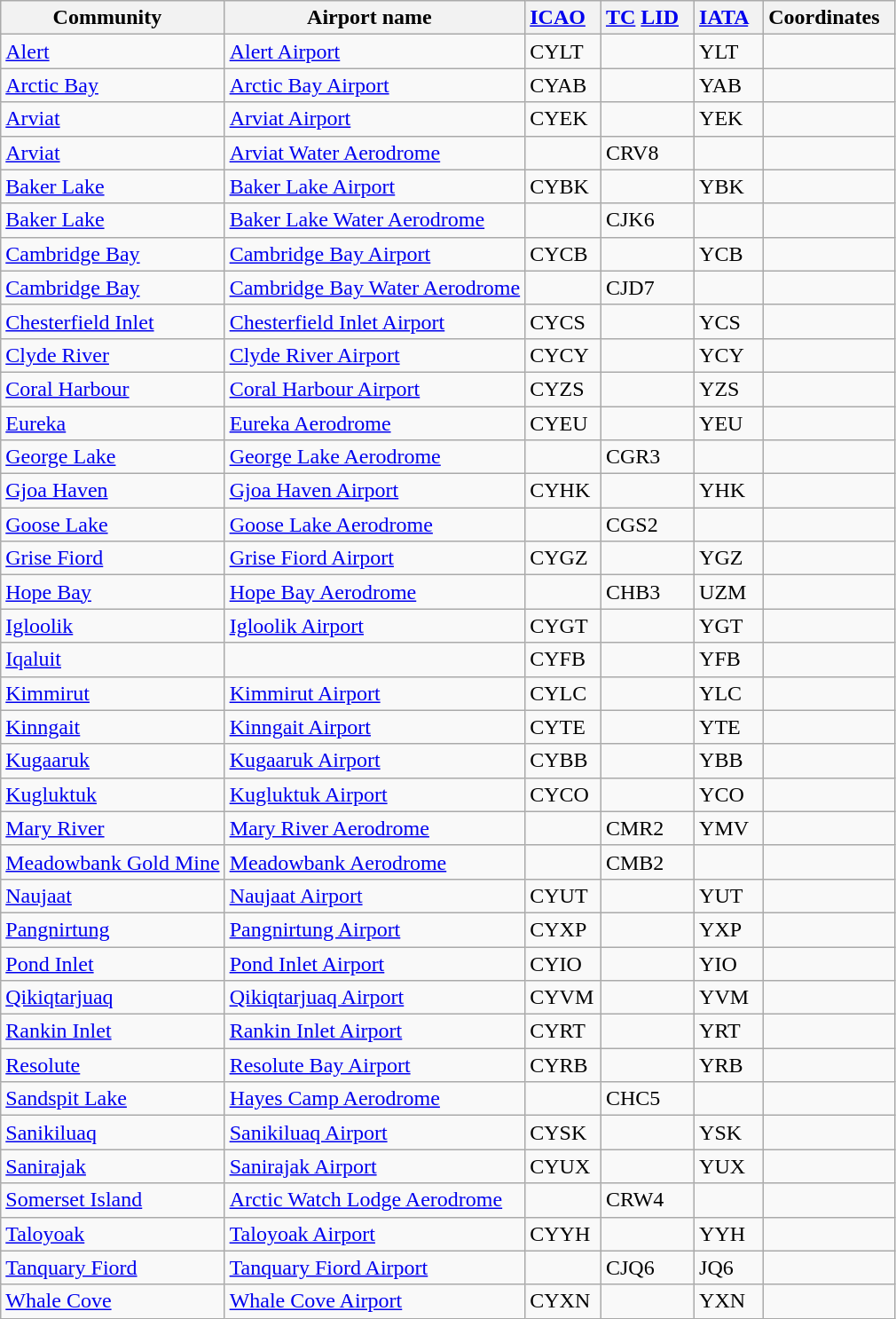<table class="wikitable sortable" style="width:auto;">
<tr>
<th width="*">Community  </th>
<th width="*">Airport name  </th>
<th width="*"><a href='#'>ICAO</a>  </th>
<th width="*"><a href='#'>TC</a> <a href='#'>LID</a>  </th>
<th width="*"><a href='#'>IATA</a>  </th>
<th width="*" class=unsortable>Coordinates  </th>
</tr>
<tr>
<td><a href='#'>Alert</a></td>
<td><a href='#'>Alert Airport</a></td>
<td>CYLT</td>
<td></td>
<td>YLT</td>
<td></td>
</tr>
<tr>
<td><a href='#'>Arctic Bay</a></td>
<td><a href='#'>Arctic Bay Airport</a></td>
<td>CYAB</td>
<td></td>
<td>YAB</td>
<td></td>
</tr>
<tr>
<td><a href='#'>Arviat</a></td>
<td><a href='#'>Arviat Airport</a></td>
<td>CYEK</td>
<td></td>
<td>YEK</td>
<td></td>
</tr>
<tr>
<td><a href='#'>Arviat</a></td>
<td><a href='#'>Arviat Water Aerodrome</a></td>
<td></td>
<td>CRV8</td>
<td></td>
<td></td>
</tr>
<tr>
<td><a href='#'>Baker Lake</a></td>
<td><a href='#'>Baker Lake Airport</a></td>
<td>CYBK</td>
<td></td>
<td>YBK</td>
<td></td>
</tr>
<tr>
<td><a href='#'>Baker Lake</a></td>
<td><a href='#'>Baker Lake Water Aerodrome</a></td>
<td></td>
<td>CJK6</td>
<td></td>
<td></td>
</tr>
<tr>
<td><a href='#'>Cambridge Bay</a></td>
<td><a href='#'>Cambridge Bay Airport</a></td>
<td>CYCB</td>
<td></td>
<td>YCB</td>
<td></td>
</tr>
<tr>
<td><a href='#'>Cambridge Bay</a></td>
<td><a href='#'>Cambridge Bay Water Aerodrome</a></td>
<td></td>
<td>CJD7</td>
<td></td>
<td></td>
</tr>
<tr>
<td><a href='#'>Chesterfield Inlet</a></td>
<td><a href='#'>Chesterfield Inlet Airport</a></td>
<td>CYCS</td>
<td></td>
<td>YCS</td>
<td></td>
</tr>
<tr>
<td><a href='#'>Clyde River</a></td>
<td><a href='#'>Clyde River Airport</a></td>
<td>CYCY</td>
<td></td>
<td>YCY</td>
<td></td>
</tr>
<tr>
<td><a href='#'>Coral Harbour</a></td>
<td><a href='#'>Coral Harbour Airport</a></td>
<td>CYZS</td>
<td></td>
<td>YZS</td>
<td></td>
</tr>
<tr>
<td><a href='#'>Eureka</a></td>
<td><a href='#'>Eureka Aerodrome</a></td>
<td>CYEU</td>
<td></td>
<td>YEU</td>
<td></td>
</tr>
<tr>
<td><a href='#'>George Lake</a></td>
<td><a href='#'>George Lake Aerodrome</a></td>
<td></td>
<td>CGR3</td>
<td></td>
<td></td>
</tr>
<tr>
<td><a href='#'>Gjoa Haven</a></td>
<td><a href='#'>Gjoa Haven Airport</a></td>
<td>CYHK</td>
<td></td>
<td>YHK</td>
<td></td>
</tr>
<tr>
<td><a href='#'>Goose Lake</a></td>
<td><a href='#'>Goose Lake Aerodrome</a></td>
<td></td>
<td>CGS2</td>
<td></td>
<td></td>
</tr>
<tr>
<td><a href='#'>Grise Fiord</a></td>
<td><a href='#'>Grise Fiord Airport</a></td>
<td>CYGZ</td>
<td></td>
<td>YGZ</td>
<td></td>
</tr>
<tr>
<td><a href='#'>Hope Bay</a></td>
<td><a href='#'>Hope Bay Aerodrome</a></td>
<td></td>
<td>CHB3</td>
<td>UZM</td>
<td></td>
</tr>
<tr>
<td><a href='#'>Igloolik</a></td>
<td><a href='#'>Igloolik Airport</a></td>
<td>CYGT</td>
<td></td>
<td>YGT</td>
<td></td>
</tr>
<tr>
<td><a href='#'>Iqaluit</a></td>
<td></td>
<td>CYFB</td>
<td></td>
<td>YFB</td>
<td></td>
</tr>
<tr>
<td><a href='#'>Kimmirut</a></td>
<td><a href='#'>Kimmirut Airport</a></td>
<td>CYLC</td>
<td></td>
<td>YLC</td>
<td></td>
</tr>
<tr>
<td><a href='#'>Kinngait</a></td>
<td><a href='#'>Kinngait Airport</a></td>
<td>CYTE</td>
<td></td>
<td>YTE</td>
<td></td>
</tr>
<tr>
<td><a href='#'>Kugaaruk</a></td>
<td><a href='#'>Kugaaruk Airport</a></td>
<td>CYBB</td>
<td></td>
<td>YBB</td>
<td></td>
</tr>
<tr>
<td><a href='#'>Kugluktuk</a></td>
<td><a href='#'>Kugluktuk Airport</a></td>
<td>CYCO</td>
<td></td>
<td>YCO</td>
<td></td>
</tr>
<tr>
<td><a href='#'>Mary River</a></td>
<td><a href='#'>Mary River Aerodrome</a></td>
<td></td>
<td>CMR2</td>
<td>YMV</td>
<td></td>
</tr>
<tr>
<td><a href='#'>Meadowbank Gold Mine</a></td>
<td><a href='#'>Meadowbank Aerodrome</a></td>
<td></td>
<td>CMB2</td>
<td></td>
<td></td>
</tr>
<tr>
<td><a href='#'>Naujaat</a></td>
<td><a href='#'>Naujaat Airport</a></td>
<td>CYUT</td>
<td></td>
<td>YUT</td>
<td></td>
</tr>
<tr>
<td><a href='#'>Pangnirtung</a></td>
<td><a href='#'>Pangnirtung Airport</a></td>
<td>CYXP</td>
<td></td>
<td>YXP</td>
<td></td>
</tr>
<tr>
<td><a href='#'>Pond Inlet</a></td>
<td><a href='#'>Pond Inlet Airport</a></td>
<td>CYIO</td>
<td></td>
<td>YIO</td>
<td></td>
</tr>
<tr>
<td><a href='#'>Qikiqtarjuaq</a></td>
<td><a href='#'>Qikiqtarjuaq Airport</a></td>
<td>CYVM</td>
<td></td>
<td>YVM</td>
<td></td>
</tr>
<tr>
<td><a href='#'>Rankin Inlet</a></td>
<td><a href='#'>Rankin Inlet Airport</a></td>
<td>CYRT</td>
<td></td>
<td>YRT</td>
<td></td>
</tr>
<tr>
<td><a href='#'>Resolute</a></td>
<td><a href='#'>Resolute Bay Airport</a></td>
<td>CYRB</td>
<td></td>
<td>YRB</td>
<td></td>
</tr>
<tr>
<td><a href='#'>Sandspit Lake</a></td>
<td><a href='#'>Hayes Camp Aerodrome</a></td>
<td></td>
<td>CHC5</td>
<td></td>
<td></td>
</tr>
<tr>
<td><a href='#'>Sanikiluaq</a></td>
<td><a href='#'>Sanikiluaq Airport</a></td>
<td>CYSK</td>
<td></td>
<td>YSK</td>
<td></td>
</tr>
<tr>
<td><a href='#'>Sanirajak</a></td>
<td><a href='#'>Sanirajak Airport</a></td>
<td>CYUX</td>
<td></td>
<td>YUX</td>
<td></td>
</tr>
<tr>
<td><a href='#'>Somerset Island</a></td>
<td><a href='#'>Arctic Watch Lodge Aerodrome</a></td>
<td></td>
<td>CRW4</td>
<td></td>
<td></td>
</tr>
<tr>
<td><a href='#'>Taloyoak</a></td>
<td><a href='#'>Taloyoak Airport</a></td>
<td>CYYH</td>
<td></td>
<td>YYH</td>
<td></td>
</tr>
<tr>
<td><a href='#'>Tanquary Fiord</a></td>
<td><a href='#'>Tanquary Fiord Airport</a></td>
<td></td>
<td>CJQ6</td>
<td>JQ6</td>
<td></td>
</tr>
<tr>
<td><a href='#'>Whale Cove</a></td>
<td><a href='#'>Whale Cove Airport</a></td>
<td>CYXN</td>
<td></td>
<td>YXN</td>
<td></td>
</tr>
</table>
